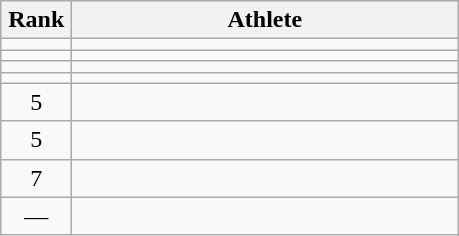<table class="wikitable" style="text-align: center;">
<tr>
<th width=40>Rank</th>
<th width=250>Athlete</th>
</tr>
<tr>
<td></td>
<td align=left></td>
</tr>
<tr>
<td></td>
<td align=left></td>
</tr>
<tr>
<td></td>
<td align=left></td>
</tr>
<tr>
<td></td>
<td align=left></td>
</tr>
<tr>
<td>5</td>
<td align=left></td>
</tr>
<tr>
<td>5</td>
<td align=left></td>
</tr>
<tr>
<td>7</td>
<td align=left></td>
</tr>
<tr>
<td>—</td>
<td align=left></td>
</tr>
</table>
